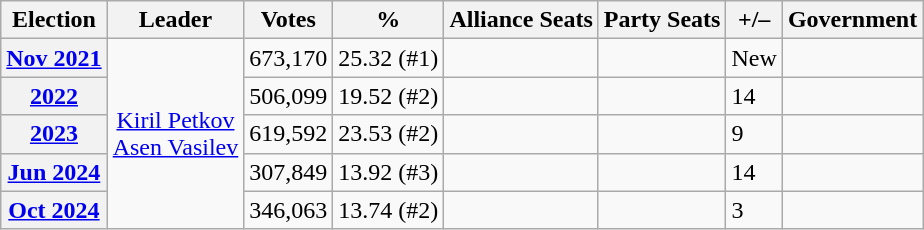<table class="wikitable">
<tr>
<th>Election</th>
<th>Leader</th>
<th>Votes</th>
<th>%</th>
<th>Alliance Seats</th>
<th>Party Seats</th>
<th>+/–</th>
<th>Government</th>
</tr>
<tr>
<th><a href='#'>Nov 2021</a></th>
<td rowspan="5" align=center><a href='#'>Kiril Petkov</a><br><a href='#'>Asen Vasilev</a></td>
<td>673,170</td>
<td>25.32 (#1)</td>
<td></td>
<td></td>
<td>New</td>
<td></td>
</tr>
<tr>
<th><a href='#'>2022</a></th>
<td>506,099</td>
<td>19.52 (#2)</td>
<td></td>
<td></td>
<td> 14</td>
<td></td>
</tr>
<tr>
<th><a href='#'>2023</a></th>
<td>619,592</td>
<td>23.53 (#2)</td>
<td></td>
<td></td>
<td> 9</td>
<td></td>
</tr>
<tr>
<th><a href='#'>Jun 2024</a></th>
<td>307,849</td>
<td>13.92 (#3)</td>
<td></td>
<td></td>
<td> 14</td>
<td></td>
</tr>
<tr>
<th><a href='#'>Oct 2024</a></th>
<td>346,063</td>
<td>13.74 (#2)</td>
<td></td>
<td></td>
<td> 3</td>
<td></td>
</tr>
</table>
